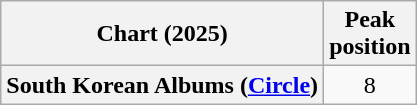<table class="wikitable plainrowheaders" style="text-align:center">
<tr>
<th scope="col">Chart (2025)</th>
<th scope="col">Peak<br>position</th>
</tr>
<tr>
<th scope="row">South Korean Albums (<a href='#'>Circle</a>)</th>
<td>8</td>
</tr>
</table>
